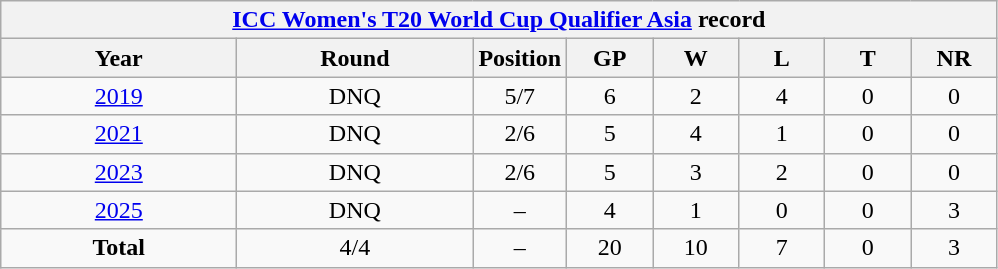<table class="wikitable" style="text-align: center; width=900px;">
<tr>
<th colspan=9><a href='#'>ICC Women's T20 World Cup Qualifier Asia</a> record</th>
</tr>
<tr>
<th width=150>Year</th>
<th width=150>Round</th>
<th width=50>Position</th>
<th width=50>GP</th>
<th width=50>W</th>
<th width=50>L</th>
<th width=50>T</th>
<th width=50>NR</th>
</tr>
<tr>
<td> <a href='#'>2019</a></td>
<td>DNQ</td>
<td>5/7</td>
<td>6</td>
<td>2</td>
<td>4</td>
<td>0</td>
<td>0</td>
</tr>
<tr>
<td> <a href='#'>2021</a></td>
<td>DNQ</td>
<td>2/6</td>
<td>5</td>
<td>4</td>
<td>1</td>
<td>0</td>
<td>0</td>
</tr>
<tr>
<td> <a href='#'>2023</a></td>
<td>DNQ</td>
<td>2/6</td>
<td>5</td>
<td>3</td>
<td>2</td>
<td>0</td>
<td>0</td>
</tr>
<tr>
<td> <a href='#'>2025</a></td>
<td>DNQ</td>
<td>–</td>
<td>4</td>
<td>1</td>
<td>0</td>
<td>0</td>
<td>3</td>
</tr>
<tr>
<td><strong>Total</strong></td>
<td>4/4</td>
<td>–</td>
<td>20</td>
<td>10</td>
<td>7</td>
<td>0</td>
<td>3</td>
</tr>
</table>
